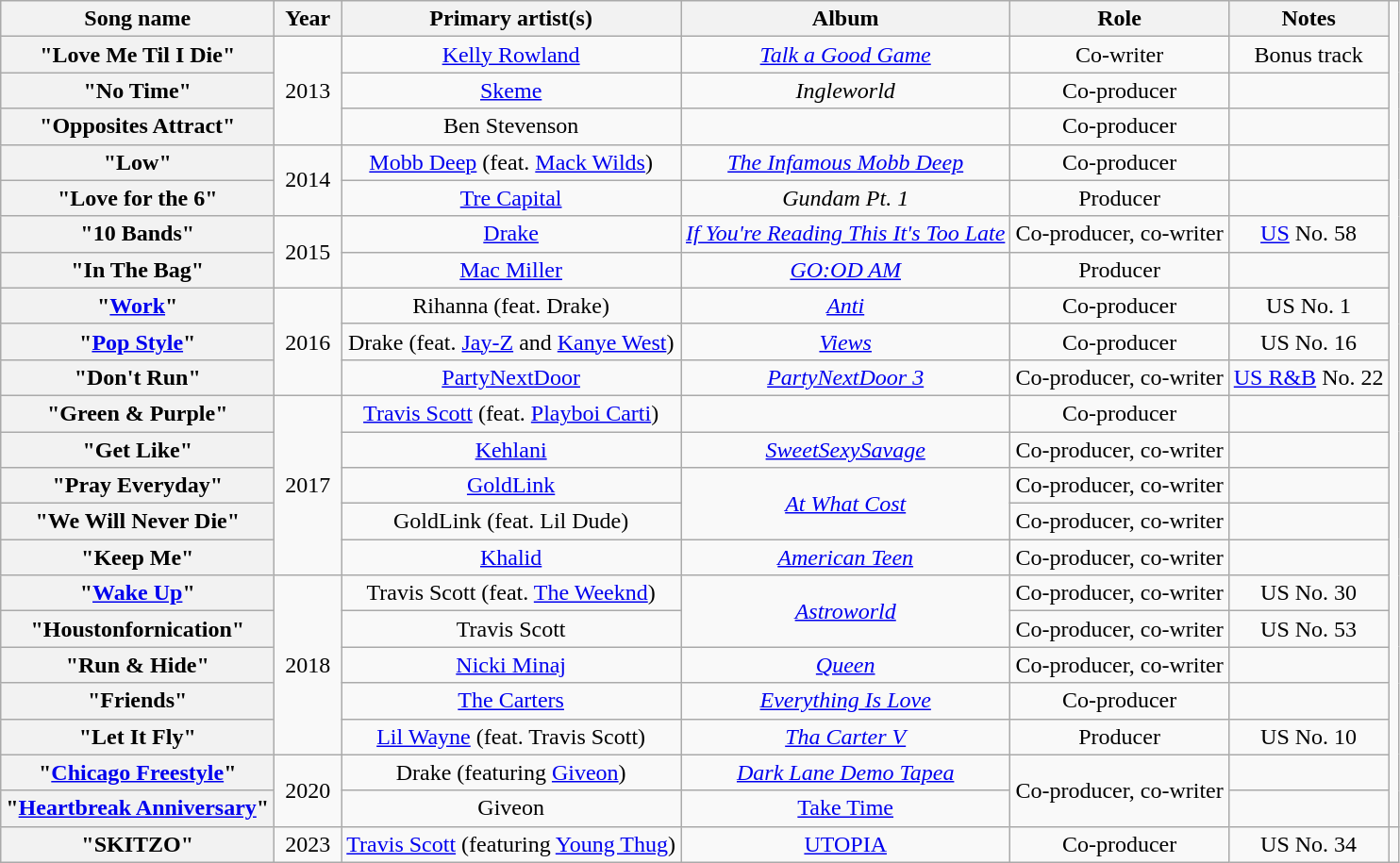<table class="wikitable plainrowheaders" style="text-align:center;">
<tr>
<th scope="col" rowspan="1">Song name<br></th>
<th scope="col" rowspan="1" style="width:2.5em;">Year</th>
<th scope="col" rowspan="1">Primary artist(s)</th>
<th scope="col" rowspan="1">Album</th>
<th scope="col" rowspan="1">Role</th>
<th scope="col" rowspan="1">Notes</th>
</tr>
<tr>
<th scope="row">"Love Me Til I Die"</th>
<td rowspan="3">2013</td>
<td><a href='#'>Kelly Rowland</a></td>
<td><em><a href='#'>Talk a Good Game</a></em></td>
<td>Co-writer</td>
<td>Bonus track</td>
</tr>
<tr>
<th scope="row">"No Time"</th>
<td><a href='#'>Skeme</a></td>
<td><em>Ingleworld</em></td>
<td>Co-producer</td>
<td></td>
</tr>
<tr>
<th scope="row">"Opposites Attract"</th>
<td>Ben Stevenson</td>
<td></td>
<td>Co-producer</td>
<td></td>
</tr>
<tr>
<th scope="row">"Low"</th>
<td rowspan="2">2014</td>
<td><a href='#'>Mobb Deep</a> (feat. <a href='#'>Mack Wilds</a>)</td>
<td><em><a href='#'>The Infamous Mobb Deep</a></em></td>
<td>Co-producer</td>
<td></td>
</tr>
<tr>
<th scope="row">"Love for the 6"</th>
<td><a href='#'>Tre Capital</a></td>
<td><em>Gundam Pt. 1</em></td>
<td>Producer</td>
<td></td>
</tr>
<tr>
<th scope="row">"10 Bands"</th>
<td rowspan="2">2015</td>
<td><a href='#'>Drake</a></td>
<td><em><a href='#'>If You're Reading This It's Too Late</a></em></td>
<td>Co-producer, co-writer</td>
<td><a href='#'>US</a> No. 58</td>
</tr>
<tr>
<th scope="row">"In The Bag"</th>
<td><a href='#'>Mac Miller</a></td>
<td><em><a href='#'>GO:OD AM</a></em></td>
<td>Producer</td>
<td></td>
</tr>
<tr>
<th scope="row">"<a href='#'>Work</a>"</th>
<td rowspan="3">2016</td>
<td>Rihanna (feat. Drake)</td>
<td><em><a href='#'>Anti</a></em></td>
<td>Co-producer</td>
<td>US No. 1</td>
</tr>
<tr>
<th scope="row">"<a href='#'>Pop Style</a>"</th>
<td>Drake (feat. <a href='#'>Jay-Z</a> and <a href='#'>Kanye West</a>)</td>
<td><em><a href='#'>Views</a></em></td>
<td>Co-producer</td>
<td>US No. 16</td>
</tr>
<tr>
<th scope="row">"Don't Run"</th>
<td><a href='#'>PartyNextDoor</a></td>
<td><em><a href='#'>PartyNextDoor 3</a></em></td>
<td>Co-producer, co-writer</td>
<td><a href='#'>US R&B</a> No. 22</td>
</tr>
<tr>
<th scope="row">"Green & Purple"</th>
<td rowspan="5">2017</td>
<td><a href='#'>Travis Scott</a> (feat. <a href='#'>Playboi Carti</a>)</td>
<td></td>
<td>Co-producer</td>
<td></td>
</tr>
<tr>
<th scope="row">"Get Like"</th>
<td><a href='#'>Kehlani</a></td>
<td><em><a href='#'>SweetSexySavage</a></em></td>
<td>Co-producer, co-writer</td>
<td></td>
</tr>
<tr>
<th scope="row">"Pray Everyday"</th>
<td><a href='#'>GoldLink</a></td>
<td rowspan="2"><em><a href='#'>At What Cost</a></em></td>
<td>Co-producer, co-writer</td>
<td></td>
</tr>
<tr>
<th scope="row">"We Will Never Die"</th>
<td>GoldLink (feat. Lil Dude)</td>
<td>Co-producer, co-writer</td>
<td></td>
</tr>
<tr>
<th scope="row">"Keep Me"</th>
<td><a href='#'>Khalid</a></td>
<td><em><a href='#'>American Teen</a></em></td>
<td>Co-producer, co-writer</td>
<td></td>
</tr>
<tr>
<th scope="row">"<a href='#'>Wake Up</a>"</th>
<td rowspan="5">2018</td>
<td>Travis Scott (feat. <a href='#'>The Weeknd</a>)</td>
<td rowspan="2"><em><a href='#'>Astroworld</a></em></td>
<td>Co-producer, co-writer</td>
<td>US No. 30</td>
</tr>
<tr>
<th scope="row">"Houstonfornication"</th>
<td>Travis Scott</td>
<td>Co-producer, co-writer</td>
<td>US No. 53</td>
</tr>
<tr>
<th scope="row">"Run & Hide"</th>
<td><a href='#'>Nicki Minaj</a></td>
<td><em><a href='#'>Queen</a></em></td>
<td>Co-producer, co-writer</td>
<td></td>
</tr>
<tr>
<th scope="row">"Friends"</th>
<td><a href='#'>The Carters</a></td>
<td><em><a href='#'>Everything Is Love</a></em></td>
<td>Co-producer</td>
<td></td>
</tr>
<tr>
<th scope="row">"Let It Fly"</th>
<td><a href='#'>Lil Wayne</a> (feat. Travis Scott)</td>
<td><em><a href='#'>Tha Carter V</a></em></td>
<td>Producer</td>
<td>US No. 10</td>
</tr>
<tr>
<th scope="row">"<a href='#'>Chicago Freestyle</a>"</th>
<td rowspan="2">2020</td>
<td>Drake (featuring <a href='#'>Giveon</a>)</td>
<td><em><a href='#'>Dark Lane Demo Tapea</a></em></td>
<td rowspan="2">Co-producer, co-writer</td>
<td></td>
</tr>
<tr>
<th scope="row">"<a href='#'>Heartbreak Anniversary</a>"</th>
<td>Giveon</td>
<td><a href='#'>Take Time</a></td>
<td></td>
</tr>
<tr>
<th scope="row">"SKITZO"</th>
<td rowspan="1">2023</td>
<td><a href='#'>Travis Scott</a> (featuring <a href='#'>Young Thug</a>)</td>
<td><a href='#'>UTOPIA</a></td>
<td rowspan="1">Co-producer</td>
<td>US No. 34</td>
<td></td>
</tr>
</table>
